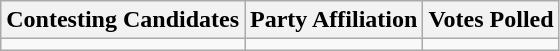<table class="wikitable sortable">
<tr>
<th>Contesting Candidates</th>
<th>Party Affiliation</th>
<th>Votes Polled</th>
</tr>
<tr>
<td></td>
<td></td>
<td></td>
</tr>
</table>
